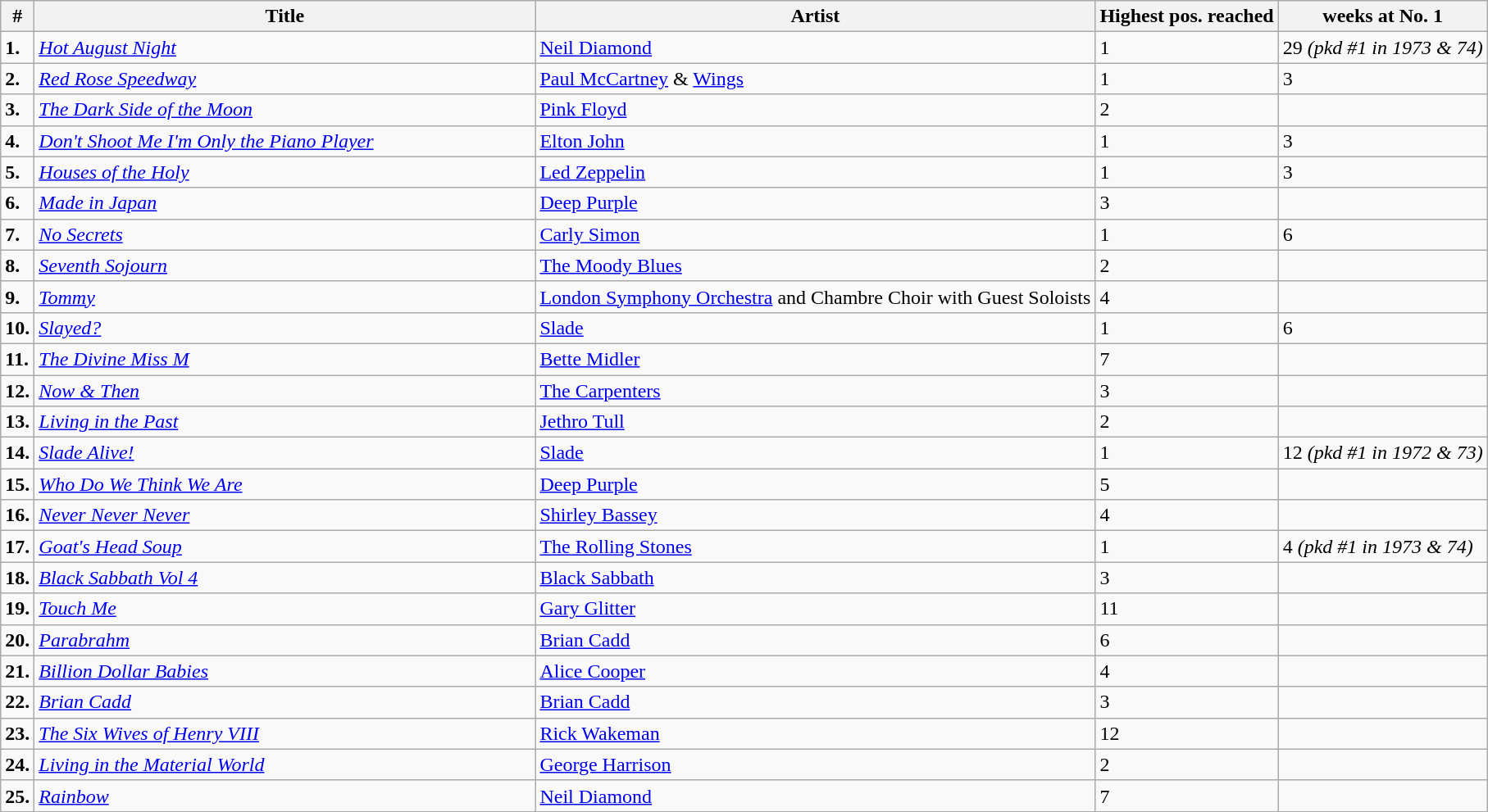<table class="wikitable">
<tr>
<th>#</th>
<th width="400">Title</th>
<th>Artist</th>
<th>Highest pos. reached</th>
<th>weeks at No. 1</th>
</tr>
<tr>
<td><strong>1.</strong></td>
<td><em><a href='#'>Hot August Night</a></em></td>
<td><a href='#'>Neil Diamond</a></td>
<td>1</td>
<td>29 <em>(pkd #1 in 1973 & 74)</em></td>
</tr>
<tr>
<td><strong>2.</strong></td>
<td><em><a href='#'>Red Rose Speedway</a></em></td>
<td><a href='#'>Paul McCartney</a> & <a href='#'>Wings</a></td>
<td>1</td>
<td>3</td>
</tr>
<tr>
<td><strong>3.</strong></td>
<td><em><a href='#'>The Dark Side of the Moon</a></em></td>
<td><a href='#'>Pink Floyd</a></td>
<td>2</td>
<td></td>
</tr>
<tr>
<td><strong>4.</strong></td>
<td><em><a href='#'>Don't Shoot Me I'm Only the Piano Player</a></em></td>
<td><a href='#'>Elton John</a></td>
<td>1</td>
<td>3</td>
</tr>
<tr>
<td><strong>5.</strong></td>
<td><em><a href='#'>Houses of the Holy</a></em></td>
<td><a href='#'>Led Zeppelin</a></td>
<td>1</td>
<td>3</td>
</tr>
<tr>
<td><strong>6.</strong></td>
<td><em><a href='#'>Made in Japan</a></em></td>
<td><a href='#'>Deep Purple</a></td>
<td>3</td>
<td></td>
</tr>
<tr>
<td><strong>7.</strong></td>
<td><em><a href='#'>No Secrets</a></em></td>
<td><a href='#'>Carly Simon</a></td>
<td>1</td>
<td>6</td>
</tr>
<tr>
<td><strong>8.</strong></td>
<td><em><a href='#'>Seventh Sojourn</a></em></td>
<td><a href='#'>The Moody Blues</a></td>
<td>2</td>
<td></td>
</tr>
<tr>
<td><strong>9.</strong></td>
<td><em><a href='#'>Tommy</a></em></td>
<td><a href='#'>London Symphony Orchestra</a> and Chambre Choir with Guest Soloists</td>
<td>4</td>
<td></td>
</tr>
<tr>
<td><strong>10.</strong></td>
<td><em><a href='#'>Slayed?</a></em></td>
<td><a href='#'>Slade</a></td>
<td>1</td>
<td>6</td>
</tr>
<tr>
<td><strong>11.</strong></td>
<td><em><a href='#'>The Divine Miss M</a></em></td>
<td><a href='#'>Bette Midler</a></td>
<td>7</td>
<td></td>
</tr>
<tr>
<td><strong>12.</strong></td>
<td><em><a href='#'>Now & Then</a></em></td>
<td><a href='#'>The Carpenters</a></td>
<td>3</td>
<td></td>
</tr>
<tr>
<td><strong>13.</strong></td>
<td><em><a href='#'>Living in the Past</a></em></td>
<td><a href='#'>Jethro Tull</a></td>
<td>2</td>
<td></td>
</tr>
<tr>
<td><strong>14.</strong></td>
<td><em><a href='#'>Slade Alive!</a></em></td>
<td><a href='#'>Slade</a></td>
<td>1</td>
<td>12 <em>(pkd #1 in 1972 & 73)</em></td>
</tr>
<tr>
<td><strong>15.</strong></td>
<td><em><a href='#'>Who Do We Think We Are</a></em></td>
<td><a href='#'>Deep Purple</a></td>
<td>5</td>
<td></td>
</tr>
<tr>
<td><strong>16.</strong></td>
<td><em><a href='#'>Never Never Never</a></em></td>
<td><a href='#'>Shirley Bassey</a></td>
<td>4</td>
<td></td>
</tr>
<tr>
<td><strong>17.</strong></td>
<td><em><a href='#'>Goat's Head Soup</a></em></td>
<td><a href='#'>The Rolling Stones</a></td>
<td>1</td>
<td>4 <em>(pkd #1 in 1973 & 74)</em></td>
</tr>
<tr>
<td><strong>18.</strong></td>
<td><em><a href='#'>Black Sabbath Vol 4</a></em></td>
<td><a href='#'>Black Sabbath</a></td>
<td>3</td>
<td></td>
</tr>
<tr>
<td><strong>19.</strong></td>
<td><em><a href='#'>Touch Me</a></em></td>
<td><a href='#'>Gary Glitter</a></td>
<td>11</td>
<td></td>
</tr>
<tr>
<td><strong>20.</strong></td>
<td><em><a href='#'>Parabrahm</a></em></td>
<td><a href='#'>Brian Cadd</a></td>
<td>6</td>
<td></td>
</tr>
<tr>
<td><strong>21.</strong></td>
<td><em><a href='#'>Billion Dollar Babies</a></em></td>
<td><a href='#'>Alice Cooper</a></td>
<td>4</td>
<td></td>
</tr>
<tr>
<td><strong>22.</strong></td>
<td><em><a href='#'>Brian Cadd</a></em></td>
<td><a href='#'>Brian Cadd</a></td>
<td>3</td>
<td></td>
</tr>
<tr>
<td><strong>23.</strong></td>
<td><em><a href='#'>The Six Wives of Henry VIII</a></em></td>
<td><a href='#'>Rick Wakeman</a></td>
<td>12</td>
<td></td>
</tr>
<tr>
<td><strong>24.</strong></td>
<td><em><a href='#'>Living in the Material World</a></em></td>
<td><a href='#'>George Harrison</a></td>
<td>2</td>
<td></td>
</tr>
<tr>
<td><strong>25.</strong></td>
<td><em><a href='#'>Rainbow</a></em></td>
<td><a href='#'>Neil Diamond</a></td>
<td>7</td>
<td></td>
</tr>
</table>
